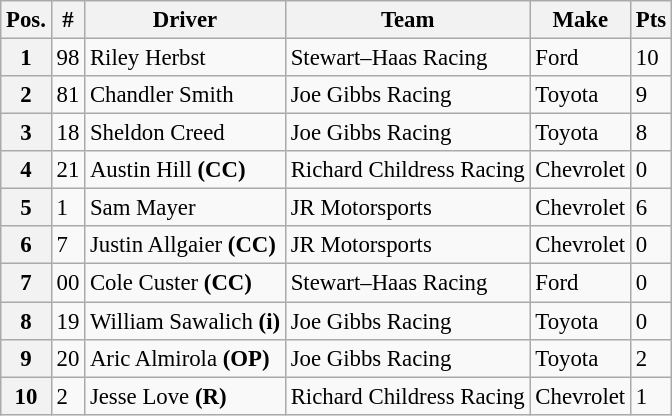<table class="wikitable" style="font-size:95%">
<tr>
<th>Pos.</th>
<th>#</th>
<th>Driver</th>
<th>Team</th>
<th>Make</th>
<th>Pts</th>
</tr>
<tr>
<th>1</th>
<td>98</td>
<td>Riley Herbst</td>
<td>Stewart–Haas Racing</td>
<td>Ford</td>
<td>10</td>
</tr>
<tr>
<th>2</th>
<td>81</td>
<td>Chandler Smith</td>
<td>Joe Gibbs Racing</td>
<td>Toyota</td>
<td>9</td>
</tr>
<tr>
<th>3</th>
<td>18</td>
<td>Sheldon Creed</td>
<td>Joe Gibbs Racing</td>
<td>Toyota</td>
<td>8</td>
</tr>
<tr>
<th>4</th>
<td>21</td>
<td>Austin Hill <strong>(CC)</strong></td>
<td>Richard Childress Racing</td>
<td>Chevrolet</td>
<td>0</td>
</tr>
<tr>
<th>5</th>
<td>1</td>
<td>Sam Mayer</td>
<td>JR Motorsports</td>
<td>Chevrolet</td>
<td>6</td>
</tr>
<tr>
<th>6</th>
<td>7</td>
<td>Justin Allgaier <strong>(CC)</strong></td>
<td>JR Motorsports</td>
<td>Chevrolet</td>
<td>0</td>
</tr>
<tr>
<th>7</th>
<td>00</td>
<td>Cole Custer <strong>(CC)</strong></td>
<td>Stewart–Haas Racing</td>
<td>Ford</td>
<td>0</td>
</tr>
<tr>
<th>8</th>
<td>19</td>
<td>William Sawalich <strong>(i)</strong></td>
<td>Joe Gibbs Racing</td>
<td>Toyota</td>
<td>0</td>
</tr>
<tr>
<th>9</th>
<td>20</td>
<td>Aric Almirola <strong>(OP)</strong></td>
<td>Joe Gibbs Racing</td>
<td>Toyota</td>
<td>2</td>
</tr>
<tr>
<th>10</th>
<td>2</td>
<td>Jesse Love <strong>(R)</strong></td>
<td>Richard Childress Racing</td>
<td>Chevrolet</td>
<td>1</td>
</tr>
</table>
